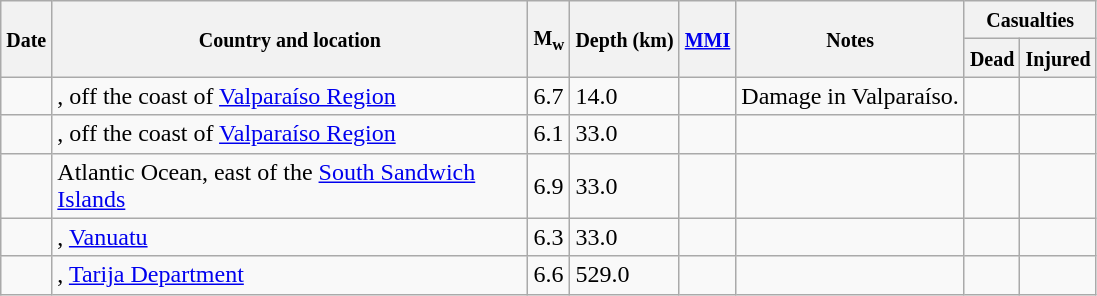<table class="wikitable sortable sort-under" style="border:1px black; margin-left:1em;">
<tr>
<th rowspan="2"><small>Date</small></th>
<th rowspan="2" style="width: 310px"><small>Country and location</small></th>
<th rowspan="2"><small>M<sub>w</sub></small></th>
<th rowspan="2"><small>Depth (km)</small></th>
<th rowspan="2"><small><a href='#'>MMI</a></small></th>
<th rowspan="2" class="unsortable"><small>Notes</small></th>
<th colspan="2"><small>Casualties</small></th>
</tr>
<tr>
<th><small>Dead</small></th>
<th><small>Injured</small></th>
</tr>
<tr>
<td></td>
<td>, off the coast of <a href='#'>Valparaíso Region</a></td>
<td>6.7</td>
<td>14.0</td>
<td></td>
<td>Damage in Valparaíso.</td>
<td></td>
<td></td>
</tr>
<tr>
<td></td>
<td>, off the coast of <a href='#'>Valparaíso Region</a></td>
<td>6.1</td>
<td>33.0</td>
<td></td>
<td></td>
<td></td>
<td></td>
</tr>
<tr>
<td></td>
<td>Atlantic Ocean, east of the <a href='#'>South Sandwich Islands</a></td>
<td>6.9</td>
<td>33.0</td>
<td></td>
<td></td>
<td></td>
<td></td>
</tr>
<tr>
<td></td>
<td>, <a href='#'>Vanuatu</a></td>
<td>6.3</td>
<td>33.0</td>
<td></td>
<td></td>
<td></td>
<td></td>
</tr>
<tr>
<td></td>
<td>, <a href='#'>Tarija Department</a></td>
<td>6.6</td>
<td>529.0</td>
<td></td>
<td></td>
<td></td>
<td></td>
</tr>
</table>
